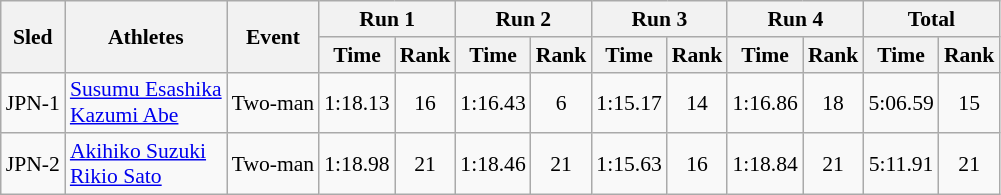<table class="wikitable" border="1" style="font-size:90%">
<tr>
<th rowspan="2">Sled</th>
<th rowspan="2">Athletes</th>
<th rowspan="2">Event</th>
<th colspan="2">Run 1</th>
<th colspan="2">Run 2</th>
<th colspan="2">Run 3</th>
<th colspan="2">Run 4</th>
<th colspan="2">Total</th>
</tr>
<tr>
<th>Time</th>
<th>Rank</th>
<th>Time</th>
<th>Rank</th>
<th>Time</th>
<th>Rank</th>
<th>Time</th>
<th>Rank</th>
<th>Time</th>
<th>Rank</th>
</tr>
<tr>
<td align="center">JPN-1</td>
<td><a href='#'>Susumu Esashika</a><br><a href='#'>Kazumi Abe</a></td>
<td>Two-man</td>
<td align="center">1:18.13</td>
<td align="center">16</td>
<td align="center">1:16.43</td>
<td align="center">6</td>
<td align="center">1:15.17</td>
<td align="center">14</td>
<td align="center">1:16.86</td>
<td align="center">18</td>
<td align="center">5:06.59</td>
<td align="center">15</td>
</tr>
<tr>
<td align="center">JPN-2</td>
<td><a href='#'>Akihiko Suzuki</a><br><a href='#'>Rikio Sato</a></td>
<td>Two-man</td>
<td align="center">1:18.98</td>
<td align="center">21</td>
<td align="center">1:18.46</td>
<td align="center">21</td>
<td align="center">1:15.63</td>
<td align="center">16</td>
<td align="center">1:18.84</td>
<td align="center">21</td>
<td align="center">5:11.91</td>
<td align="center">21</td>
</tr>
</table>
